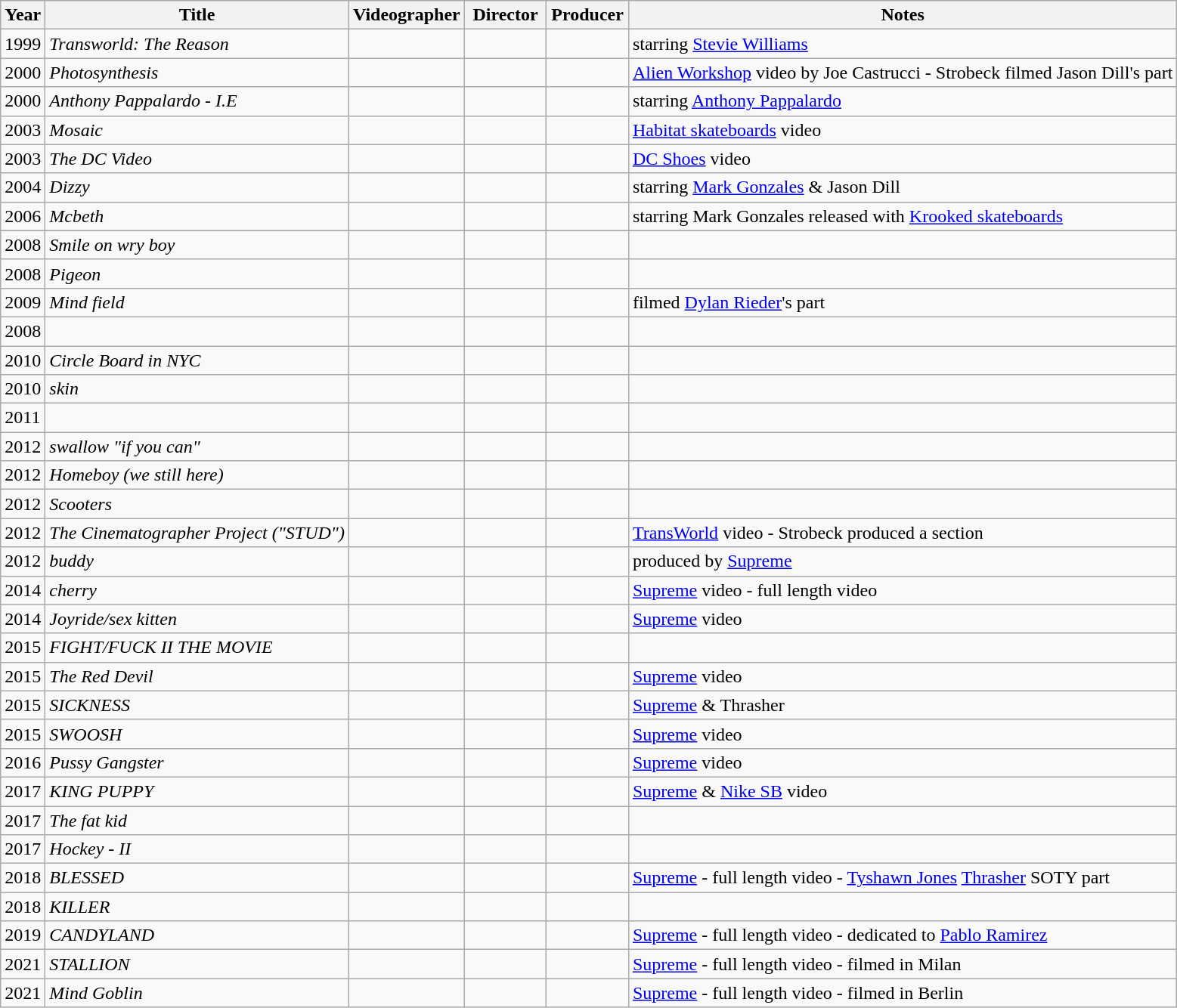<table class="wikitable">
<tr>
<th>Year</th>
<th>Title</th>
<th width=65>Videographer</th>
<th width=65>Director</th>
<th width=65>Producer</th>
<th>Notes</th>
</tr>
<tr>
<td>1999</td>
<td><em>Transworld: The Reason</em></td>
<td></td>
<td></td>
<td></td>
<td>starring <a href='#'>Stevie Williams</a></td>
</tr>
<tr>
<td>2000</td>
<td><em>Photosynthesis</em></td>
<td></td>
<td></td>
<td></td>
<td><a href='#'>Alien Workshop</a> video by Joe Castrucci - Strobeck filmed Jason Dill's part </td>
</tr>
<tr>
<td>2000</td>
<td><em>Anthony Pappalardo - I.E</em></td>
<td></td>
<td></td>
<td></td>
<td>starring <a href='#'>Anthony Pappalardo</a></td>
</tr>
<tr>
<td>2003</td>
<td><em>Mosaic</em></td>
<td></td>
<td></td>
<td></td>
<td><a href='#'>Habitat skateboards</a> video</td>
</tr>
<tr>
<td>2003</td>
<td><em>The DC Video</em></td>
<td></td>
<td></td>
<td></td>
<td><a href='#'>DC Shoes</a> video</td>
</tr>
<tr>
<td>2004</td>
<td><em>Dizzy</em></td>
<td></td>
<td></td>
<td></td>
<td>starring <a href='#'>Mark Gonzales</a> & Jason Dill</td>
</tr>
<tr>
<td>2006</td>
<td><em>Mcbeth</em></td>
<td></td>
<td></td>
<td></td>
<td>starring Mark Gonzales released with <a href='#'>Krooked skateboards</a></td>
</tr>
<tr>
</tr>
<tr>
<td>2008</td>
<td><em>Smile on wry boy</em></td>
<td></td>
<td></td>
<td></td>
<td></td>
</tr>
<tr>
<td>2008</td>
<td><em>Pigeon</em></td>
<td></td>
<td></td>
<td></td>
<td></td>
</tr>
<tr>
<td>2009</td>
<td><em>Mind field</em></td>
<td></td>
<td></td>
<td></td>
<td>filmed <a href='#'>Dylan Rieder</a>'s part</td>
</tr>
<tr>
<td>2008</td>
<td><em></em></td>
<td></td>
<td></td>
<td></td>
<td></td>
</tr>
<tr>
<td>2010</td>
<td><em>Circle Board in NYC</em></td>
<td></td>
<td></td>
<td></td>
<td></td>
</tr>
<tr>
<td>2010</td>
<td><em>skin</em></td>
<td></td>
<td></td>
<td></td>
<td></td>
</tr>
<tr>
<td>2011</td>
<td></td>
<td></td>
<td></td>
<td></td>
<td></td>
</tr>
<tr>
<td>2012</td>
<td><em>swallow "if you can"</em></td>
<td></td>
<td></td>
<td></td>
<td></td>
</tr>
<tr>
<td>2012</td>
<td><em>Homeboy (we still here)</em></td>
<td></td>
<td></td>
<td></td>
<td></td>
</tr>
<tr>
<td>2012</td>
<td><em>Scooters</em></td>
<td></td>
<td></td>
<td></td>
<td></td>
</tr>
<tr>
<td>2012</td>
<td><em>The Cinematographer Project ("STUD")</em></td>
<td></td>
<td></td>
<td></td>
<td><a href='#'>TransWorld</a> video - Strobeck produced a section</td>
</tr>
<tr>
<td>2012</td>
<td><em>buddy</em></td>
<td></td>
<td></td>
<td></td>
<td>produced by <a href='#'>Supreme</a></td>
</tr>
<tr>
<td>2014</td>
<td><em>cherry</em></td>
<td></td>
<td></td>
<td></td>
<td><a href='#'>Supreme</a> video - full length video</td>
</tr>
<tr>
<td>2014</td>
<td><em>Joyride/sex kitten</em></td>
<td></td>
<td></td>
<td></td>
<td><a href='#'>Supreme</a> video</td>
</tr>
<tr>
<td>2015</td>
<td><em>FIGHT/FUCK II THE MOVIE</em></td>
<td></td>
<td></td>
<td></td>
<td></td>
</tr>
<tr>
<td>2015</td>
<td><em>The Red Devil</em></td>
<td></td>
<td></td>
<td></td>
<td><a href='#'>Supreme</a> video</td>
</tr>
<tr>
<td>2015</td>
<td><em>SICKNESS</em></td>
<td></td>
<td></td>
<td></td>
<td><a href='#'>Supreme</a> & Thrasher</td>
</tr>
<tr>
<td>2015</td>
<td><em>SWOOSH</em></td>
<td></td>
<td></td>
<td></td>
<td><a href='#'>Supreme</a> video</td>
</tr>
<tr>
<td>2016</td>
<td><em>Pussy Gangster</em></td>
<td></td>
<td></td>
<td></td>
<td><a href='#'>Supreme</a> video</td>
</tr>
<tr>
<td>2017</td>
<td><em>KING PUPPY</em></td>
<td></td>
<td></td>
<td></td>
<td><a href='#'>Supreme</a> & <a href='#'>Nike SB</a> video</td>
</tr>
<tr>
<td>2017</td>
<td><em>The fat kid</em></td>
<td></td>
<td></td>
<td></td>
<td></td>
</tr>
<tr>
<td>2017</td>
<td><em>Hockey - II</em></td>
<td></td>
<td></td>
<td></td>
<td></td>
</tr>
<tr>
<td>2018</td>
<td><em>BLESSED</em></td>
<td></td>
<td></td>
<td></td>
<td><a href='#'>Supreme</a> - full length video - <a href='#'>Tyshawn Jones</a> <a href='#'>Thrasher</a> SOTY part</td>
</tr>
<tr>
<td>2018</td>
<td><em>KILLER</em></td>
<td></td>
<td></td>
<td></td>
<td></td>
</tr>
<tr>
<td>2019</td>
<td><em>CANDYLAND</em></td>
<td></td>
<td></td>
<td></td>
<td><a href='#'>Supreme</a> - full length video - dedicated to <a href='#'>Pablo Ramirez</a></td>
</tr>
<tr>
<td>2021</td>
<td><em>STALLION</em></td>
<td></td>
<td></td>
<td></td>
<td><a href='#'>Supreme</a> - full length video - filmed in Milan</td>
</tr>
<tr>
<td>2021</td>
<td><em>Mind Goblin</em></td>
<td></td>
<td></td>
<td></td>
<td><a href='#'>Supreme</a> - full length video - filmed in Berlin</td>
</tr>
</table>
